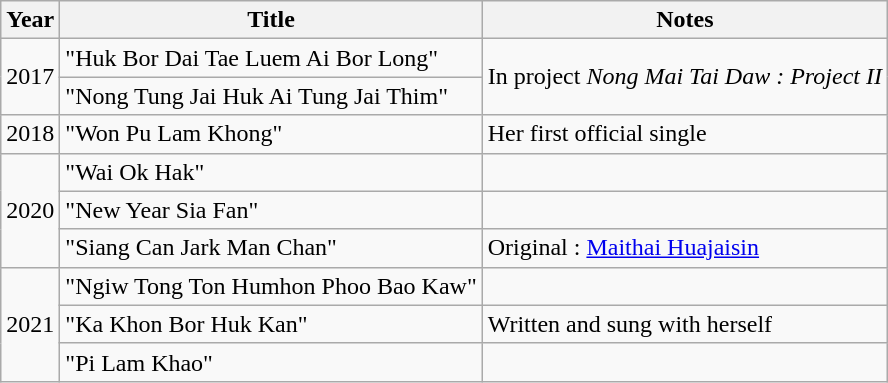<table class="wikitable">
<tr>
<th>Year</th>
<th>Title</th>
<th>Notes</th>
</tr>
<tr>
<td rowspan="2">2017</td>
<td>"Huk Bor Dai Tae Luem Ai Bor Long"</td>
<td rowspan="2">In project <em>Nong Mai Tai Daw : Project II</em></td>
</tr>
<tr>
<td>"Nong Tung Jai Huk Ai Tung Jai Thim"</td>
</tr>
<tr>
<td>2018</td>
<td>"Won Pu Lam Khong"</td>
<td>Her first official single</td>
</tr>
<tr>
<td rowspan="3">2020</td>
<td>"Wai Ok Hak"</td>
<td></td>
</tr>
<tr>
<td>"New Year Sia Fan"</td>
<td></td>
</tr>
<tr>
<td>"Siang Can Jark Man Chan"</td>
<td>Original : <a href='#'>Maithai Huajaisin</a></td>
</tr>
<tr>
<td rowspan="3">2021</td>
<td>"Ngiw Tong Ton Humhon Phoo Bao Kaw"</td>
<td></td>
</tr>
<tr>
<td>"Ka Khon Bor Huk Kan"</td>
<td>Written and sung with herself</td>
</tr>
<tr>
<td>"Pi Lam Khao"</td>
<td></td>
</tr>
</table>
